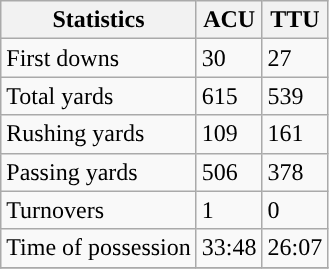<table class="wikitable" style="float: left;">
<tr>
<th>Statistics</th>
<th>ACU</th>
<th>TTU</th>
</tr>
<tr>
<td>First downs</td>
<td>30</td>
<td>27</td>
</tr>
<tr>
<td>Total yards</td>
<td>615</td>
<td>539</td>
</tr>
<tr>
<td>Rushing yards</td>
<td>109</td>
<td>161</td>
</tr>
<tr>
<td>Passing yards</td>
<td>506</td>
<td>378</td>
</tr>
<tr>
<td>Turnovers</td>
<td>1</td>
<td>0</td>
</tr>
<tr>
<td>Time of possession</td>
<td>33:48</td>
<td>26:07</td>
</tr>
<tr>
</tr>
</table>
